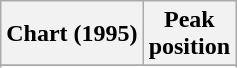<table class="wikitable plainrowheaders">
<tr>
<th scope="col">Chart (1995)</th>
<th scope="col">Peak<br>position</th>
</tr>
<tr>
</tr>
<tr>
</tr>
</table>
